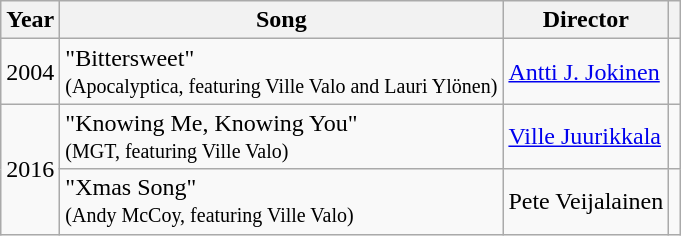<table class="wikitable">
<tr>
<th>Year</th>
<th>Song</th>
<th>Director</th>
<th></th>
</tr>
<tr>
<td>2004</td>
<td>"Bittersweet"<br><small>(Apocalyptica, featuring Ville Valo and Lauri Ylönen)</small></td>
<td><a href='#'>Antti J. Jokinen</a></td>
<td style="text-align:center;"></td>
</tr>
<tr>
<td rowspan="2">2016</td>
<td>"Knowing Me, Knowing You"<br><small>(MGT, featuring Ville Valo)</small></td>
<td><a href='#'>Ville Juurikkala</a></td>
<td style="text-align:center;"></td>
</tr>
<tr>
<td>"Xmas Song"<br><small>(Andy McCoy, featuring Ville Valo)</small></td>
<td>Pete Veijalainen</td>
<td style="text-align:center;"></td>
</tr>
</table>
